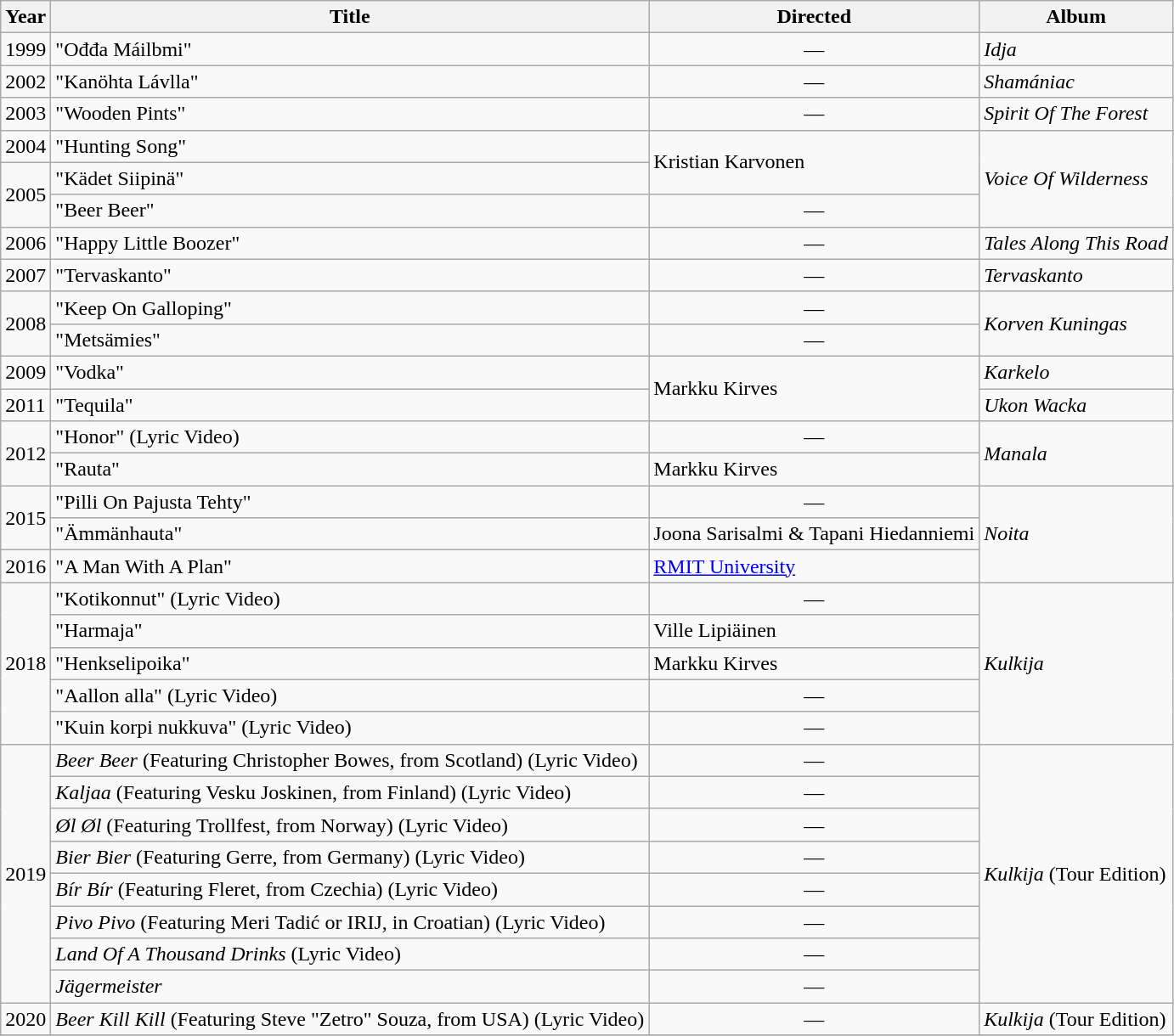<table class="wikitable">
<tr>
<th>Year</th>
<th>Title</th>
<th>Directed</th>
<th>Album</th>
</tr>
<tr>
<td>1999</td>
<td>"Ođđa Máilbmi"</td>
<td style="text-align:center;">—</td>
<td><em>Idja</em></td>
</tr>
<tr>
<td>2002</td>
<td>"Kanöhta Lávlla"</td>
<td style="text-align:center;">—</td>
<td><em>Shamániac</em></td>
</tr>
<tr>
<td>2003</td>
<td>"Wooden Pints"</td>
<td style="text-align:center;">—</td>
<td><em>Spirit Of The Forest</em></td>
</tr>
<tr>
<td>2004</td>
<td>"Hunting Song"</td>
<td rowspan=2>Kristian Karvonen</td>
<td rowspan=3><em>Voice Of Wilderness</em></td>
</tr>
<tr>
<td rowspan=2>2005</td>
<td>"Kädet Siipinä"</td>
</tr>
<tr>
<td>"Beer Beer"</td>
<td style="text-align:center;">—</td>
</tr>
<tr>
<td>2006</td>
<td>"Happy Little Boozer"</td>
<td style="text-align:center;">—</td>
<td><em>Tales Along This Road</em></td>
</tr>
<tr>
<td>2007</td>
<td>"Tervaskanto"</td>
<td style="text-align:center;">—</td>
<td><em>Tervaskanto</em></td>
</tr>
<tr>
<td rowspan=2>2008</td>
<td>"Keep On Galloping"</td>
<td style="text-align:center;">—</td>
<td rowspan=2><em>Korven Kuningas</em></td>
</tr>
<tr>
<td>"Metsämies"</td>
<td style="text-align:center;">—</td>
</tr>
<tr>
<td>2009</td>
<td>"Vodka"</td>
<td rowspan=2>Markku Kirves</td>
<td><em>Karkelo</em></td>
</tr>
<tr>
<td>2011</td>
<td>"Tequila"</td>
<td><em>Ukon Wacka</em></td>
</tr>
<tr>
<td rowspan=2>2012</td>
<td>"Honor" (Lyric Video)</td>
<td style="text-align:center;">—</td>
<td rowspan=2><em>Manala</em></td>
</tr>
<tr>
<td>"Rauta"</td>
<td>Markku Kirves</td>
</tr>
<tr>
<td rowspan=2>2015</td>
<td>"Pilli On Pajusta Tehty"</td>
<td style="text-align:center;">—</td>
<td rowspan=3><em>Noita</em></td>
</tr>
<tr>
<td>"Ämmänhauta"</td>
<td>Joona Sarisalmi & Tapani Hiedanniemi</td>
</tr>
<tr>
<td>2016</td>
<td>"A Man With A Plan"</td>
<td><a href='#'>RMIT University</a></td>
</tr>
<tr>
<td rowspan=5>2018</td>
<td>"Kotikonnut" (Lyric Video)</td>
<td style="text-align:center;">—</td>
<td rowspan=5><em>Kulkija</em></td>
</tr>
<tr>
<td>"Harmaja"</td>
<td>Ville Lipiäinen</td>
</tr>
<tr>
<td>"Henkselipoika"</td>
<td>Markku Kirves</td>
</tr>
<tr>
<td>"Aallon alla" (Lyric Video)</td>
<td style="text-align:center;">—</td>
</tr>
<tr>
<td>"Kuin korpi nukkuva" (Lyric Video)</td>
<td style="text-align:center;">—</td>
</tr>
<tr>
<td rowspan=8>2019</td>
<td><em>Beer Beer</em> (Featuring Christopher Bowes, from Scotland) (Lyric Video)</td>
<td style="text-align:center;">—</td>
<td rowspan=8><em>Kulkija</em> (Tour Edition)</td>
</tr>
<tr>
<td><em>Kaljaa</em> (Featuring Vesku Joskinen, from Finland) (Lyric Video)</td>
<td style="text-align:center;">—</td>
</tr>
<tr>
<td><em>Øl Øl</em> (Featuring Trollfest, from Norway) (Lyric Video)</td>
<td style="text-align:center;">—</td>
</tr>
<tr>
<td><em>Bier Bier</em> (Featuring Gerre, from Germany) (Lyric Video)</td>
<td style="text-align:center;">—</td>
</tr>
<tr>
<td><em>Bír Bír</em> (Featuring Fleret, from Czechia) (Lyric Video)</td>
<td style="text-align:center;">—</td>
</tr>
<tr>
<td><em>Pivo Pivo</em> (Featuring Meri Tadić or IRIJ, in Croatian) (Lyric Video)</td>
<td style="text-align:center;">—</td>
</tr>
<tr>
<td><em>Land Of A Thousand Drinks</em> (Lyric Video)</td>
<td style="text-align:center;">—</td>
</tr>
<tr>
<td><em>Jägermeister</em></td>
<td style="text-align:center;">—</td>
</tr>
<tr>
<td>2020</td>
<td><em>Beer Kill Kill</em> (Featuring Steve "Zetro" Souza, from USA) (Lyric Video)</td>
<td style="text-align:center;">—</td>
<td><em>Kulkija</em> (Tour Edition)</td>
</tr>
<tr>
</tr>
</table>
